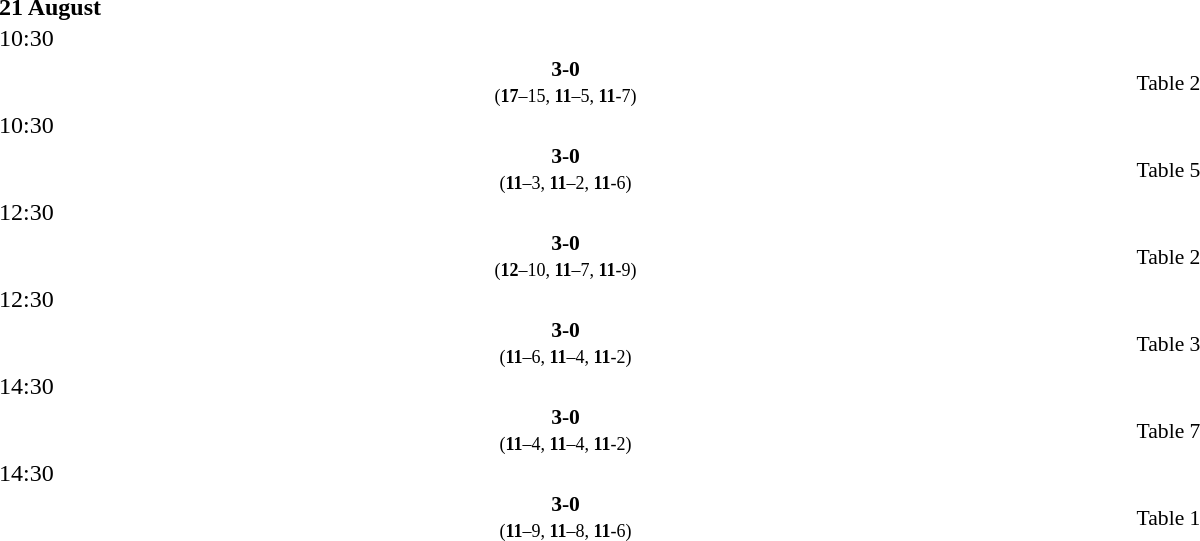<table style="width:100%;" cellspacing="1">
<tr>
<th width=25%></th>
<th width=10%></th>
<th width=25%></th>
</tr>
<tr>
<td><strong>21 August</strong></td>
</tr>
<tr>
<td>10:30</td>
</tr>
<tr style=font-size:90%>
<td align=right><strong></strong></td>
<td align=center><strong> 3-0 </strong><br><small>(<strong>17</strong>–15, <strong>11</strong>–5, <strong>11</strong>-7)</small></td>
<td></td>
<td>Table 2</td>
</tr>
<tr>
<td>10:30</td>
</tr>
<tr style=font-size:90%>
<td align=right><strong></strong></td>
<td align=center><strong> 3-0 </strong><br><small>(<strong>11</strong>–3, <strong>11</strong>–2, <strong>11</strong>-6)</small></td>
<td></td>
<td>Table 5</td>
</tr>
<tr>
<td>12:30</td>
</tr>
<tr style=font-size:90%>
<td align=right><strong></strong></td>
<td align=center><strong> 3-0 </strong><br><small>(<strong>12</strong>–10, <strong>11</strong>–7, <strong>11</strong>-9)</small></td>
<td></td>
<td>Table 2</td>
</tr>
<tr>
<td>12:30</td>
</tr>
<tr style=font-size:90%>
<td align=right><strong></strong></td>
<td align=center><strong> 3-0 </strong><br><small>(<strong>11</strong>–6, <strong>11</strong>–4, <strong>11</strong>-2)</small></td>
<td></td>
<td>Table 3</td>
</tr>
<tr>
<td>14:30</td>
</tr>
<tr style=font-size:90%>
<td align=right><strong></strong></td>
<td align=center><strong> 3-0 </strong><br><small>(<strong>11</strong>–4, <strong>11</strong>–4, <strong>11</strong>-2)</small></td>
<td></td>
<td>Table 7</td>
</tr>
<tr>
<td>14:30</td>
</tr>
<tr style=font-size:90%>
<td align=right><strong></strong></td>
<td align=center><strong> 3-0 </strong><br><small>(<strong>11</strong>–9, <strong>11</strong>–8, <strong>11</strong>-6)</small></td>
<td></td>
<td>Table 1</td>
</tr>
</table>
